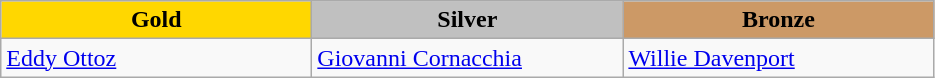<table class="wikitable" style="text-align:left">
<tr align="center">
<td width=200 bgcolor=gold><strong>Gold</strong></td>
<td width=200 bgcolor=silver><strong>Silver</strong></td>
<td width=200 bgcolor=CC9966><strong>Bronze</strong></td>
</tr>
<tr>
<td><a href='#'>Eddy Ottoz</a><br><em></em></td>
<td><a href='#'>Giovanni Cornacchia</a><br><em></em></td>
<td><a href='#'>Willie Davenport</a><br><em></em></td>
</tr>
</table>
